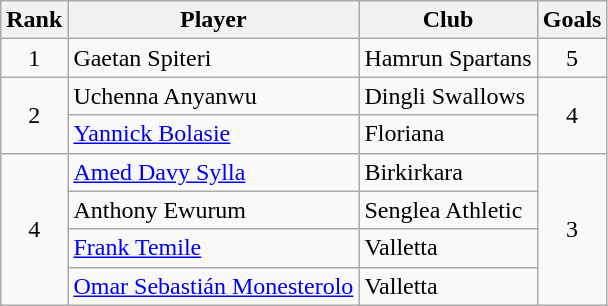<table class="wikitable" style="text-align:center">
<tr>
<th>Rank</th>
<th>Player</th>
<th>Club</th>
<th>Goals</th>
</tr>
<tr>
<td>1</td>
<td align="left"> Gaetan Spiteri</td>
<td align="left">Hamrun Spartans</td>
<td>5</td>
</tr>
<tr>
<td rowspan="2">2</td>
<td align="left"> Uchenna Anyanwu</td>
<td align="left">Dingli Swallows</td>
<td rowspan="2">4</td>
</tr>
<tr>
<td align="left"> <a href='#'>Yannick Bolasie</a></td>
<td align="left">Floriana</td>
</tr>
<tr>
<td rowspan="4">4</td>
<td align="left"> <a href='#'>Amed Davy Sylla</a></td>
<td align="left">Birkirkara</td>
<td rowspan="4">3</td>
</tr>
<tr>
<td align="left"> Anthony Ewurum</td>
<td align="left">Senglea Athletic</td>
</tr>
<tr>
<td align="left"> <a href='#'>Frank Temile</a></td>
<td align="left">Valletta</td>
</tr>
<tr>
<td align="left"> <a href='#'>Omar Sebastián Monesterolo</a></td>
<td align="left">Valletta</td>
</tr>
</table>
